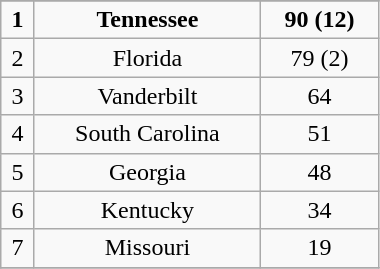<table class="wikitable" style="width: 20%;text-align: center;">
<tr align="center">
</tr>
<tr align="center">
<td><strong>1</strong></td>
<td><strong>Tennessee</strong></td>
<td><strong>90 (12)</strong></td>
</tr>
<tr>
<td>2</td>
<td>Florida</td>
<td>79 (2)</td>
</tr>
<tr>
<td>3</td>
<td>Vanderbilt</td>
<td>64</td>
</tr>
<tr>
<td>4</td>
<td>South Carolina</td>
<td>51</td>
</tr>
<tr>
<td>5</td>
<td>Georgia</td>
<td>48</td>
</tr>
<tr>
<td>6</td>
<td>Kentucky</td>
<td>34</td>
</tr>
<tr>
<td>7</td>
<td>Missouri</td>
<td>19</td>
</tr>
<tr>
</tr>
</table>
